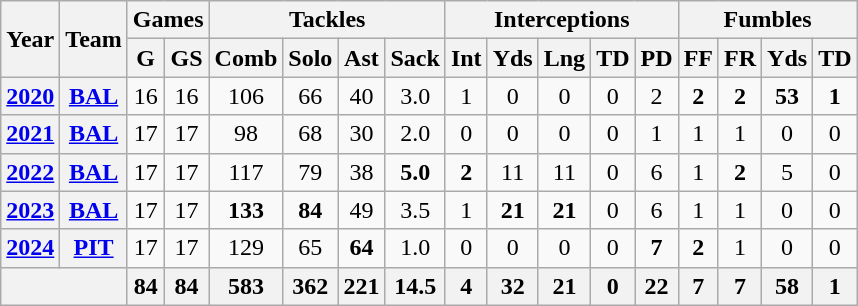<table class= "wikitable" style="text-align: center;">
<tr>
<th rowspan="2">Year</th>
<th rowspan="2">Team</th>
<th colspan="2">Games</th>
<th colspan="4">Tackles</th>
<th colspan="5">Interceptions</th>
<th colspan="4">Fumbles</th>
</tr>
<tr>
<th>G</th>
<th>GS</th>
<th>Comb</th>
<th>Solo</th>
<th>Ast</th>
<th>Sack</th>
<th>Int</th>
<th>Yds</th>
<th>Lng</th>
<th>TD</th>
<th>PD</th>
<th>FF</th>
<th>FR</th>
<th>Yds</th>
<th>TD</th>
</tr>
<tr>
<th><a href='#'>2020</a></th>
<th><a href='#'>BAL</a></th>
<td>16</td>
<td>16</td>
<td>106</td>
<td>66</td>
<td>40</td>
<td>3.0</td>
<td>1</td>
<td>0</td>
<td>0</td>
<td>0</td>
<td>2</td>
<td><strong>2</strong></td>
<td><strong>2</strong></td>
<td><strong>53</strong></td>
<td><strong>1</strong></td>
</tr>
<tr>
<th><a href='#'>2021</a></th>
<th><a href='#'>BAL</a></th>
<td>17</td>
<td>17</td>
<td>98</td>
<td>68</td>
<td>30</td>
<td>2.0</td>
<td>0</td>
<td>0</td>
<td>0</td>
<td>0</td>
<td>1</td>
<td>1</td>
<td>1</td>
<td>0</td>
<td>0</td>
</tr>
<tr>
<th><a href='#'>2022</a></th>
<th><a href='#'>BAL</a></th>
<td>17</td>
<td>17</td>
<td>117</td>
<td>79</td>
<td>38</td>
<td><strong>5.0</strong></td>
<td><strong>2</strong></td>
<td>11</td>
<td>11</td>
<td>0</td>
<td>6</td>
<td>1</td>
<td><strong>2</strong></td>
<td>5</td>
<td>0</td>
</tr>
<tr>
<th><a href='#'>2023</a></th>
<th><a href='#'>BAL</a></th>
<td>17</td>
<td>17</td>
<td><strong>133</strong></td>
<td><strong>84</strong></td>
<td>49</td>
<td>3.5</td>
<td>1</td>
<td><strong>21</strong></td>
<td><strong>21</strong></td>
<td>0</td>
<td>6</td>
<td>1</td>
<td>1</td>
<td>0</td>
<td>0</td>
</tr>
<tr>
<th><a href='#'>2024</a></th>
<th><a href='#'>PIT</a></th>
<td>17</td>
<td>17</td>
<td>129</td>
<td>65</td>
<td><strong>64</strong></td>
<td>1.0</td>
<td>0</td>
<td>0</td>
<td>0</td>
<td>0</td>
<td><strong>7</strong></td>
<td><strong>2</strong></td>
<td>1</td>
<td>0</td>
<td>0</td>
</tr>
<tr>
<th colspan="2"></th>
<th>84</th>
<th>84</th>
<th>583</th>
<th>362</th>
<th>221</th>
<th>14.5</th>
<th>4</th>
<th>32</th>
<th>21</th>
<th>0</th>
<th>22</th>
<th>7</th>
<th>7</th>
<th>58</th>
<th>1</th>
</tr>
</table>
